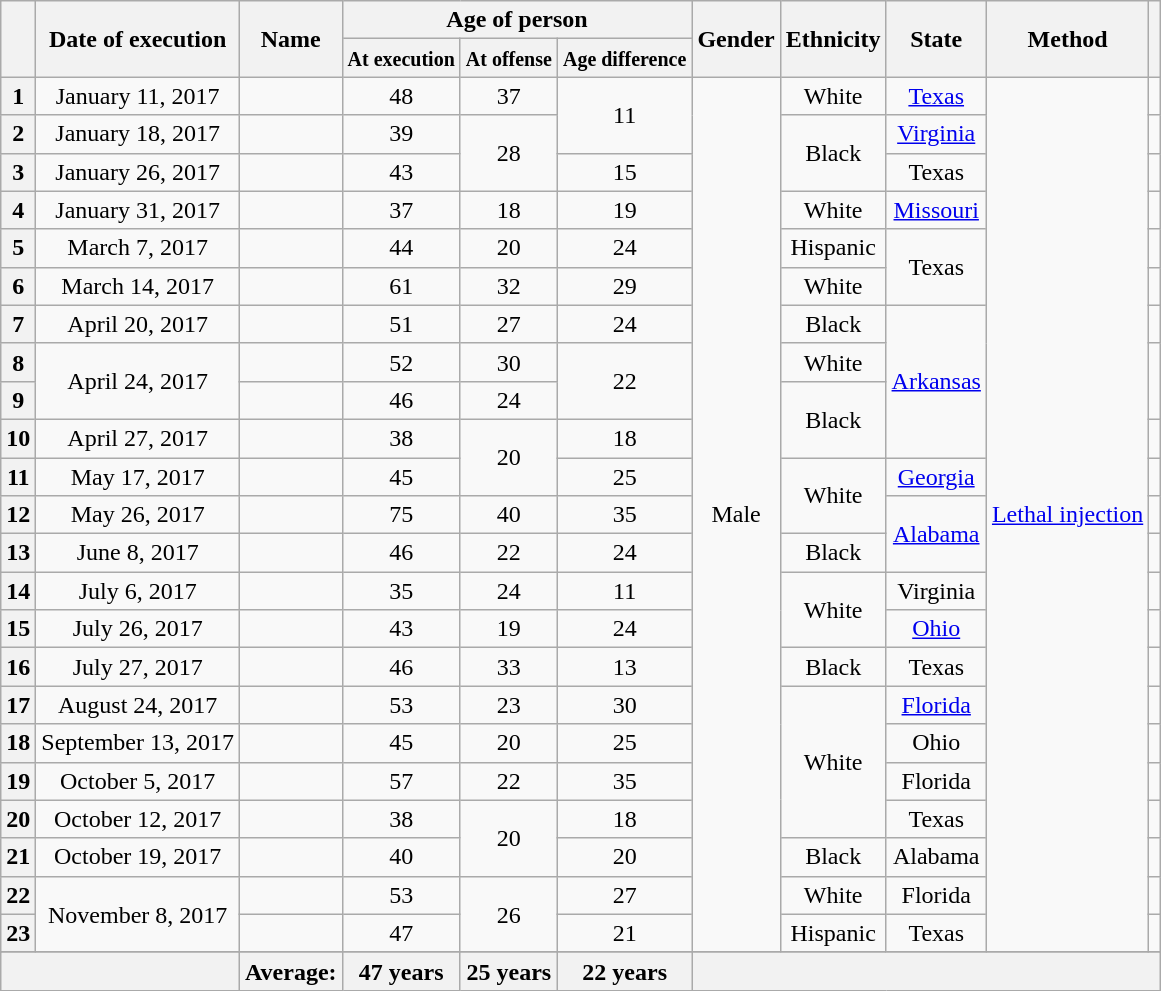<table class="wikitable sortable" style="text-align:center;">
<tr>
<th scope="col" rowspan="2"></th>
<th scope="col" rowspan="2" data-sort-type="date">Date of execution</th>
<th scope="col" rowspan="2">Name</th>
<th scope="col" colspan="3">Age of person</th>
<th scope="col" rowspan="2">Gender</th>
<th scope="col" rowspan="2">Ethnicity</th>
<th scope="col" rowspan="2">State</th>
<th scope="col" rowspan="2">Method</th>
<th scope="col" rowspan="2"></th>
</tr>
<tr>
<th scope="col"><small>At execution</small></th>
<th scope="col"><small>At offense</small></th>
<th scope="col"><small>Age difference</small></th>
</tr>
<tr>
<th scope="row">1</th>
<td>January 11, 2017</td>
<td></td>
<td>48 </td>
<td>37 </td>
<td rowspan="2">11</td>
<td rowspan="23">Male</td>
<td>White</td>
<td><a href='#'>Texas</a></td>
<td rowspan="23"><a href='#'>Lethal injection</a></td>
<td></td>
</tr>
<tr>
<th scope="row">2</th>
<td>January 18, 2017</td>
<td></td>
<td>39 </td>
<td rowspan="2">28 </td>
<td rowspan="2">Black</td>
<td><a href='#'>Virginia</a></td>
<td></td>
</tr>
<tr>
<th scope="row">3</th>
<td>January 26, 2017</td>
<td></td>
<td>43 </td>
<td>15</td>
<td>Texas</td>
<td></td>
</tr>
<tr>
<th scope="row">4</th>
<td>January 31, 2017</td>
<td></td>
<td>37 </td>
<td>18 </td>
<td>19</td>
<td>White</td>
<td><a href='#'>Missouri</a></td>
<td></td>
</tr>
<tr>
<th scope="row">5</th>
<td>March 7, 2017</td>
<td></td>
<td>44 </td>
<td>20 </td>
<td>24</td>
<td>Hispanic</td>
<td rowspan="2">Texas</td>
<td></td>
</tr>
<tr>
<th scope="row">6</th>
<td>March 14, 2017</td>
<td></td>
<td>61 </td>
<td>32 </td>
<td>29</td>
<td>White</td>
<td></td>
</tr>
<tr>
<th scope="row">7</th>
<td>April 20, 2017</td>
<td></td>
<td>51 </td>
<td>27 </td>
<td>24</td>
<td>Black</td>
<td rowspan="4"><a href='#'>Arkansas</a></td>
<td></td>
</tr>
<tr>
<th scope="row">8</th>
<td rowspan="2">April 24, 2017</td>
<td></td>
<td>52 </td>
<td>30 </td>
<td rowspan="2">22</td>
<td>White</td>
<td rowspan="2"></td>
</tr>
<tr>
<th scope="row">9</th>
<td></td>
<td>46 </td>
<td>24 </td>
<td rowspan="2">Black</td>
</tr>
<tr>
<th scope="row">10</th>
<td>April 27, 2017</td>
<td></td>
<td>38 </td>
<td rowspan="2">20 </td>
<td>18</td>
<td></td>
</tr>
<tr>
<th scope="row">11</th>
<td>May 17, 2017</td>
<td></td>
<td>45 </td>
<td>25</td>
<td rowspan="2">White</td>
<td><a href='#'>Georgia</a></td>
<td></td>
</tr>
<tr>
<th scope="row">12</th>
<td>May 26, 2017</td>
<td></td>
<td>75 </td>
<td>40 </td>
<td>35</td>
<td rowspan="2"><a href='#'>Alabama</a></td>
<td></td>
</tr>
<tr>
<th scope="row">13</th>
<td>June 8, 2017</td>
<td></td>
<td>46 </td>
<td>22 </td>
<td>24</td>
<td>Black</td>
<td></td>
</tr>
<tr>
<th scope="row">14</th>
<td>July 6, 2017</td>
<td></td>
<td>35 </td>
<td>24 </td>
<td>11</td>
<td rowspan="2">White</td>
<td>Virginia</td>
<td></td>
</tr>
<tr>
<th scope="row">15</th>
<td>July 26, 2017</td>
<td></td>
<td>43 </td>
<td>19 </td>
<td>24</td>
<td><a href='#'>Ohio</a></td>
<td></td>
</tr>
<tr>
<th scope="row">16</th>
<td>July 27, 2017</td>
<td></td>
<td>46 </td>
<td>33 </td>
<td>13</td>
<td>Black</td>
<td>Texas</td>
<td></td>
</tr>
<tr>
<th scope="row">17</th>
<td>August 24, 2017</td>
<td></td>
<td>53 </td>
<td>23 </td>
<td>30</td>
<td rowspan="4">White</td>
<td><a href='#'>Florida</a></td>
<td></td>
</tr>
<tr>
<th scope="row">18</th>
<td>September 13, 2017</td>
<td></td>
<td>45 </td>
<td>20 </td>
<td>25</td>
<td>Ohio</td>
<td></td>
</tr>
<tr>
<th scope="row">19</th>
<td>October 5, 2017</td>
<td></td>
<td>57 </td>
<td>22 </td>
<td>35</td>
<td>Florida</td>
<td></td>
</tr>
<tr>
<th scope="row">20</th>
<td>October 12, 2017</td>
<td></td>
<td>38 </td>
<td rowspan="2">20 </td>
<td>18</td>
<td>Texas</td>
<td></td>
</tr>
<tr>
<th scope="row">21</th>
<td>October 19, 2017</td>
<td></td>
<td>40 </td>
<td>20</td>
<td>Black</td>
<td>Alabama</td>
<td></td>
</tr>
<tr>
<th scope="row">22</th>
<td rowspan="2">November 8, 2017</td>
<td></td>
<td>53 </td>
<td rowspan="2">26 </td>
<td>27</td>
<td>White</td>
<td>Florida</td>
<td></td>
</tr>
<tr>
<th scope="row">23</th>
<td></td>
<td>47 </td>
<td>21</td>
<td>Hispanic</td>
<td>Texas</td>
<td></td>
</tr>
<tr>
</tr>
<tr class="sortbottom">
<th colspan="2"></th>
<th>Average:</th>
<th>47 years</th>
<th>25 years</th>
<th>22 years</th>
<th colspan="5"></th>
</tr>
</table>
